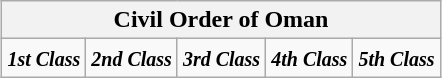<table class="wikitable" style="margin: 1em auto;">
<tr>
<th colspan="5">Civil Order of Oman</th>
</tr>
<tr align="center">
<td><em><small><strong>1st Class</strong></small></em></td>
<td><em><small><strong>2nd Class</strong></small></em></td>
<td><em><small><strong>3rd Class</strong></small></em></td>
<td><em><small><strong>4th Class</strong></small></em></td>
<td><em><small><strong>5th Class</strong></small></em></td>
</tr>
</table>
